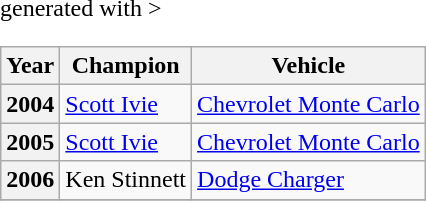<table class="wikitable" <hiddentext>generated with >
<tr style="font-weight:bold">
<th>Year</th>
<th>Champion</th>
<th>Vehicle</th>
</tr>
<tr>
<th>2004 </th>
<td><a href='#'>Scott Ivie</a></td>
<td><a href='#'>Chevrolet Monte Carlo</a></td>
</tr>
<tr>
<th>2005 </th>
<td><a href='#'>Scott Ivie</a></td>
<td><a href='#'>Chevrolet Monte Carlo</a></td>
</tr>
<tr>
<th>2006 </th>
<td>Ken Stinnett</td>
<td><a href='#'>Dodge Charger</a></td>
</tr>
<tr>
</tr>
</table>
